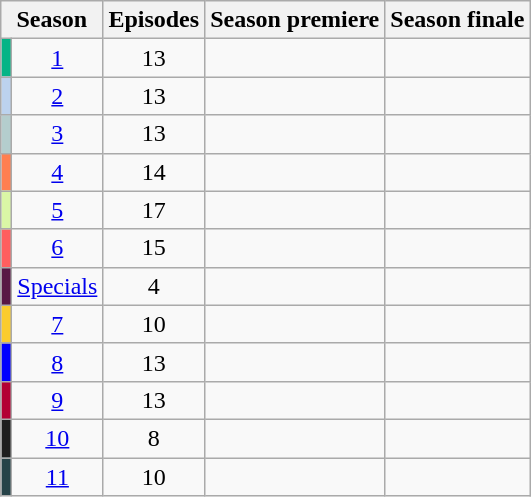<table class="wikitable">
<tr>
<th colspan="2">Season</th>
<th>Episodes</th>
<th>Season premiere</th>
<th>Season finale</th>
</tr>
<tr>
<td style="background:#04B486; height:5px;"></td>
<td style="text-align:center;"><a href='#'>1</a></td>
<td style="text-align:center">13</td>
<td style="text-align:center"></td>
<td style="text-align:center"></td>
</tr>
<tr>
<td style="background:#BCD2EE; height:5px;"></td>
<td style="text-align:center;"><a href='#'>2</a></td>
<td style="text-align:center">13</td>
<td style="text-align:center"></td>
<td style="text-align:center"></td>
</tr>
<tr>
<td style="background:#B4CDCD; height:5px;"></td>
<td style="text-align:center;"><a href='#'>3</a></td>
<td style="text-align:center">13</td>
<td style="text-align:center"></td>
<td style="text-align:center"></td>
</tr>
<tr>
<td style="background:#FF7F50; height:5px;"></td>
<td style="text-align:center;"><a href='#'>4</a></td>
<td style="text-align:center">14</td>
<td style="text-align:center"></td>
<td style="text-align:center"></td>
</tr>
<tr>
<td style="background:#DAF7A6; height:5px;"></td>
<td style="text-align:center;"><a href='#'>5</a></td>
<td style="text-align:center">17</td>
<td style="text-align:center"></td>
<td style="text-align:center"></td>
</tr>
<tr>
<td style="background:#FF5F5F; height:5px;"></td>
<td style="text-align:center;"><a href='#'>6</a></td>
<td style="text-align:center">15</td>
<td style="text-align:center"></td>
<td style="text-align:center"></td>
</tr>
<tr>
<td style="background:#581845; height:5px;"></td>
<td style="text-align:center;"><a href='#'>Specials</a></td>
<td style="text-align:center">4</td>
<td style="text-align:center"></td>
<td style="text-align:center"></td>
</tr>
<tr>
<td style="background:#FACC2E; height:5px;"></td>
<td style="text-align:center;"><a href='#'>7</a></td>
<td style="text-align:center">10</td>
<td style="text-align:center"></td>
<td style="text-align:center"></td>
</tr>
<tr>
<td style="background:#0000FF; height:5px;"></td>
<td style="text-align:center;"><a href='#'>8</a></td>
<td style="text-align:center">13</td>
<td style="text-align:center"></td>
<td style="text-align:center"></td>
</tr>
<tr>
<td style="background:#B30033; height:5px;"></td>
<td style="text-align:center;"><a href='#'>9</a></td>
<td style="text-align:center">13</td>
<td style="text-align:center"></td>
<td style="text-align:center"></td>
</tr>
<tr>
<td style="background:#1E1E1E; height:5px;"></td>
<td style="text-align:center;"><a href='#'>10</a></td>
<td style="text-align:center">8</td>
<td style="text-align:center"></td>
<td style="text-align:center"></td>
</tr>
<tr>
<td style="background:#264348; height:5px;"></td>
<td style="text-align:center;"><a href='#'>11</a></td>
<td style="text-align:center">10</td>
<td style="text-align:center"></td>
<td style="text-align:center"></td>
</tr>
</table>
